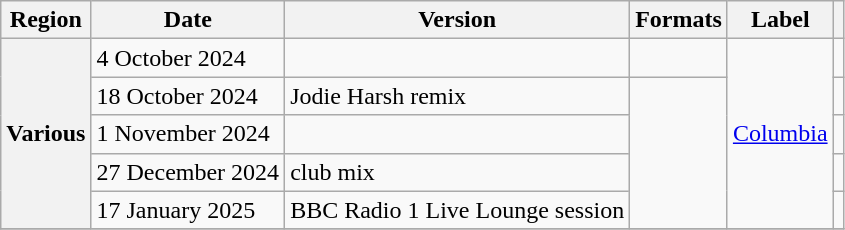<table class="wikitable plainrowheaders">
<tr>
<th scope="col">Region</th>
<th scope="col">Date</th>
<th scope="col">Version</th>
<th scope="col">Formats</th>
<th scope="col">Label</th>
<th scope="col"></th>
</tr>
<tr>
<th scope="row" rowspan="5">Various</th>
<td>4 October 2024</td>
<td></td>
<td></td>
<td rowspan="5"><a href='#'>Columbia</a></td>
<td style="text-align:center;"></td>
</tr>
<tr>
<td>18 October 2024</td>
<td>Jodie Harsh remix</td>
<td rowspan="4"></td>
<td style="text-align:center;"></td>
</tr>
<tr>
<td>1 November 2024</td>
<td></td>
<td style="text-align:center;"></td>
</tr>
<tr>
<td>27 December 2024</td>
<td>club mix</td>
<td style="text-align:center;"></td>
</tr>
<tr>
<td>17 January 2025</td>
<td>BBC Radio 1 Live Lounge session</td>
<td style="text-align:center;"></td>
</tr>
<tr>
</tr>
</table>
